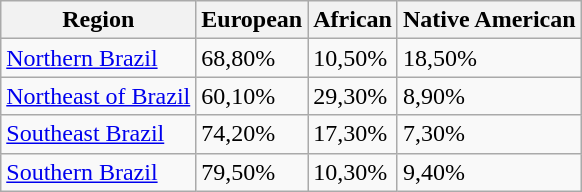<table class="wikitable">
<tr>
<th>Region</th>
<th>European</th>
<th>African</th>
<th>Native American</th>
</tr>
<tr>
<td><a href='#'>Northern Brazil</a></td>
<td>68,80%</td>
<td>10,50%</td>
<td>18,50%</td>
</tr>
<tr>
<td><a href='#'>Northeast of Brazil</a></td>
<td>60,10%</td>
<td>29,30%</td>
<td>8,90%</td>
</tr>
<tr>
<td><a href='#'>Southeast Brazil</a></td>
<td>74,20%</td>
<td>17,30%</td>
<td>7,30%</td>
</tr>
<tr>
<td><a href='#'>Southern Brazil</a></td>
<td>79,50%</td>
<td>10,30%</td>
<td>9,40%</td>
</tr>
</table>
